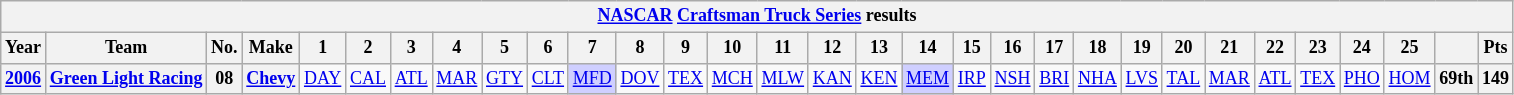<table class="wikitable" style="text-align:center; font-size:75%">
<tr>
<th colspan=45><a href='#'>NASCAR</a> <a href='#'>Craftsman Truck Series</a> results</th>
</tr>
<tr>
<th>Year</th>
<th>Team</th>
<th>No.</th>
<th>Make</th>
<th>1</th>
<th>2</th>
<th>3</th>
<th>4</th>
<th>5</th>
<th>6</th>
<th>7</th>
<th>8</th>
<th>9</th>
<th>10</th>
<th>11</th>
<th>12</th>
<th>13</th>
<th>14</th>
<th>15</th>
<th>16</th>
<th>17</th>
<th>18</th>
<th>19</th>
<th>20</th>
<th>21</th>
<th>22</th>
<th>23</th>
<th>24</th>
<th>25</th>
<th></th>
<th>Pts</th>
</tr>
<tr>
<th><a href='#'>2006</a></th>
<th><a href='#'>Green Light Racing</a></th>
<th>08</th>
<th><a href='#'>Chevy</a></th>
<td><a href='#'>DAY</a></td>
<td><a href='#'>CAL</a></td>
<td><a href='#'>ATL</a></td>
<td><a href='#'>MAR</a></td>
<td><a href='#'>GTY</a></td>
<td><a href='#'>CLT</a></td>
<td style="background:#CFCFFF;"><a href='#'>MFD</a><br></td>
<td><a href='#'>DOV</a></td>
<td><a href='#'>TEX</a></td>
<td><a href='#'>MCH</a></td>
<td><a href='#'>MLW</a></td>
<td><a href='#'>KAN</a></td>
<td><a href='#'>KEN</a></td>
<td style="background:#CFCFFF;"><a href='#'>MEM</a><br></td>
<td><a href='#'>IRP</a></td>
<td><a href='#'>NSH</a></td>
<td><a href='#'>BRI</a></td>
<td><a href='#'>NHA</a></td>
<td><a href='#'>LVS</a></td>
<td><a href='#'>TAL</a></td>
<td><a href='#'>MAR</a></td>
<td><a href='#'>ATL</a></td>
<td><a href='#'>TEX</a></td>
<td><a href='#'>PHO</a></td>
<td><a href='#'>HOM</a></td>
<th>69th</th>
<th>149</th>
</tr>
</table>
